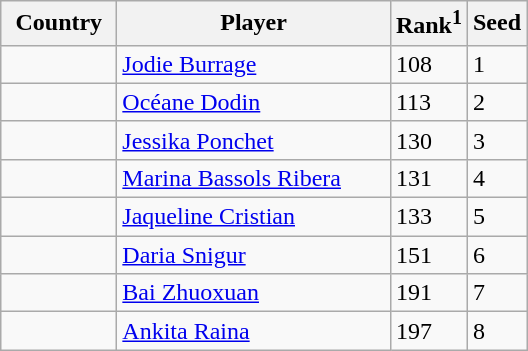<table class="sortable wikitable">
<tr>
<th width="70">Country</th>
<th width="175">Player</th>
<th>Rank<sup>1</sup></th>
<th>Seed</th>
</tr>
<tr>
<td></td>
<td><a href='#'>Jodie Burrage</a></td>
<td>108</td>
<td>1</td>
</tr>
<tr>
<td></td>
<td><a href='#'>Océane Dodin</a></td>
<td>113</td>
<td>2</td>
</tr>
<tr>
<td></td>
<td><a href='#'>Jessika Ponchet</a></td>
<td>130</td>
<td>3</td>
</tr>
<tr>
<td></td>
<td><a href='#'>Marina Bassols Ribera</a></td>
<td>131</td>
<td>4</td>
</tr>
<tr>
<td></td>
<td><a href='#'>Jaqueline Cristian</a></td>
<td>133</td>
<td>5</td>
</tr>
<tr>
<td></td>
<td><a href='#'>Daria Snigur</a></td>
<td>151</td>
<td>6</td>
</tr>
<tr>
<td></td>
<td><a href='#'>Bai Zhuoxuan</a></td>
<td>191</td>
<td>7</td>
</tr>
<tr>
<td></td>
<td><a href='#'>Ankita Raina</a></td>
<td>197</td>
<td>8</td>
</tr>
</table>
